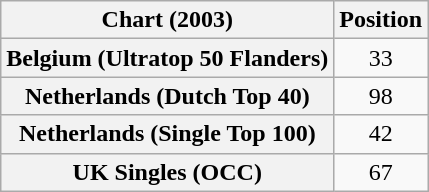<table class="wikitable sortable plainrowheaders" style="text-align:center">
<tr>
<th>Chart (2003)</th>
<th>Position</th>
</tr>
<tr>
<th scope="row">Belgium (Ultratop 50 Flanders)</th>
<td>33</td>
</tr>
<tr>
<th scope="row">Netherlands (Dutch Top 40)</th>
<td>98</td>
</tr>
<tr>
<th scope="row">Netherlands (Single Top 100)</th>
<td>42</td>
</tr>
<tr>
<th scope="row">UK Singles (OCC)</th>
<td>67</td>
</tr>
</table>
